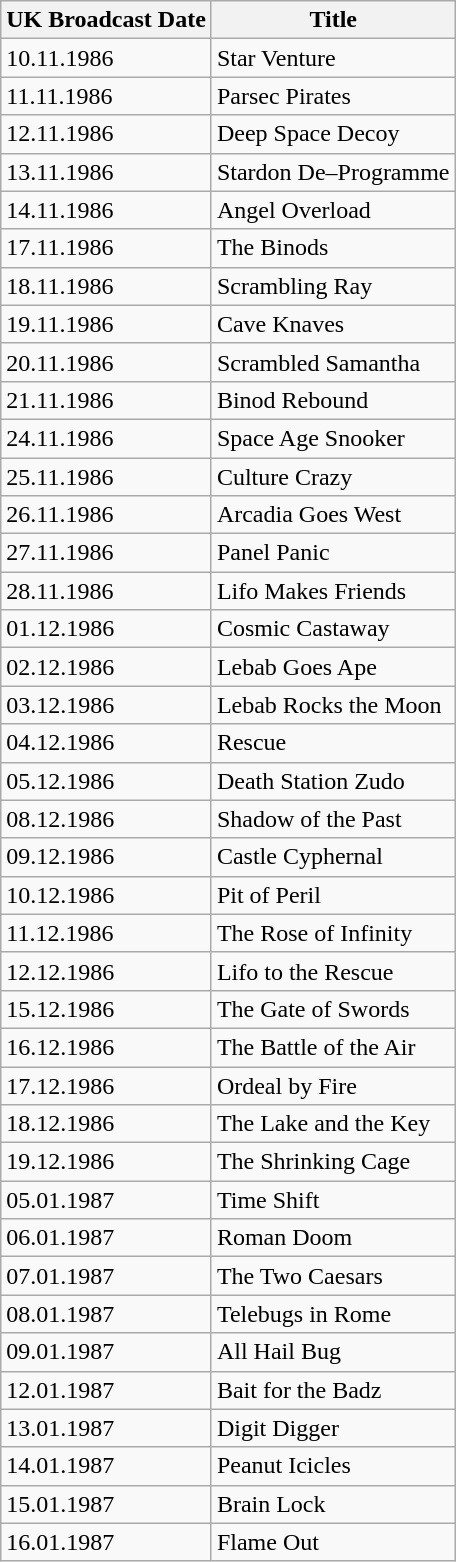<table class="wikitable mw-collapsible mw-collapsed">
<tr>
<th>UK Broadcast Date</th>
<th>Title</th>
</tr>
<tr>
<td>10.11.1986</td>
<td>Star Venture</td>
</tr>
<tr>
<td>11.11.1986</td>
<td>Parsec Pirates</td>
</tr>
<tr>
<td>12.11.1986</td>
<td>Deep Space Decoy</td>
</tr>
<tr>
<td>13.11.1986</td>
<td>Stardon De–Programme</td>
</tr>
<tr>
<td>14.11.1986</td>
<td>Angel Overload</td>
</tr>
<tr>
<td>17.11.1986</td>
<td>The Binods</td>
</tr>
<tr>
<td>18.11.1986</td>
<td>Scrambling Ray</td>
</tr>
<tr>
<td>19.11.1986</td>
<td>Cave Knaves</td>
</tr>
<tr>
<td>20.11.1986</td>
<td>Scrambled Samantha</td>
</tr>
<tr>
<td>21.11.1986</td>
<td>Binod Rebound</td>
</tr>
<tr>
<td>24.11.1986</td>
<td>Space Age Snooker</td>
</tr>
<tr>
<td>25.11.1986</td>
<td>Culture Crazy</td>
</tr>
<tr>
<td>26.11.1986</td>
<td>Arcadia Goes West</td>
</tr>
<tr>
<td>27.11.1986</td>
<td>Panel Panic</td>
</tr>
<tr>
<td>28.11.1986</td>
<td>Lifo Makes Friends</td>
</tr>
<tr>
<td>01.12.1986</td>
<td>Cosmic Castaway</td>
</tr>
<tr>
<td>02.12.1986</td>
<td>Lebab Goes Ape</td>
</tr>
<tr>
<td>03.12.1986</td>
<td>Lebab Rocks the Moon</td>
</tr>
<tr>
<td>04.12.1986</td>
<td>Rescue</td>
</tr>
<tr>
<td>05.12.1986</td>
<td>Death Station Zudo</td>
</tr>
<tr>
<td>08.12.1986</td>
<td>Shadow of the Past</td>
</tr>
<tr>
<td>09.12.1986</td>
<td>Castle Cyphernal</td>
</tr>
<tr>
<td>10.12.1986</td>
<td>Pit of Peril</td>
</tr>
<tr>
<td>11.12.1986</td>
<td>The Rose of Infinity</td>
</tr>
<tr>
<td>12.12.1986</td>
<td>Lifo to the Rescue</td>
</tr>
<tr>
<td>15.12.1986</td>
<td>The Gate of Swords</td>
</tr>
<tr>
<td>16.12.1986</td>
<td>The Battle of the Air</td>
</tr>
<tr>
<td>17.12.1986</td>
<td>Ordeal by Fire</td>
</tr>
<tr>
<td>18.12.1986</td>
<td>The Lake and the Key</td>
</tr>
<tr>
<td>19.12.1986</td>
<td>The Shrinking Cage</td>
</tr>
<tr>
<td>05.01.1987</td>
<td>Time Shift</td>
</tr>
<tr>
<td>06.01.1987</td>
<td>Roman Doom</td>
</tr>
<tr>
<td>07.01.1987</td>
<td>The Two Caesars</td>
</tr>
<tr>
<td>08.01.1987</td>
<td>Telebugs in Rome</td>
</tr>
<tr>
<td>09.01.1987</td>
<td>All Hail Bug</td>
</tr>
<tr>
<td>12.01.1987</td>
<td>Bait for the Badz</td>
</tr>
<tr>
<td>13.01.1987</td>
<td>Digit Digger</td>
</tr>
<tr>
<td>14.01.1987</td>
<td>Peanut Icicles</td>
</tr>
<tr>
<td>15.01.1987</td>
<td>Brain Lock</td>
</tr>
<tr>
<td>16.01.1987</td>
<td>Flame Out</td>
</tr>
</table>
